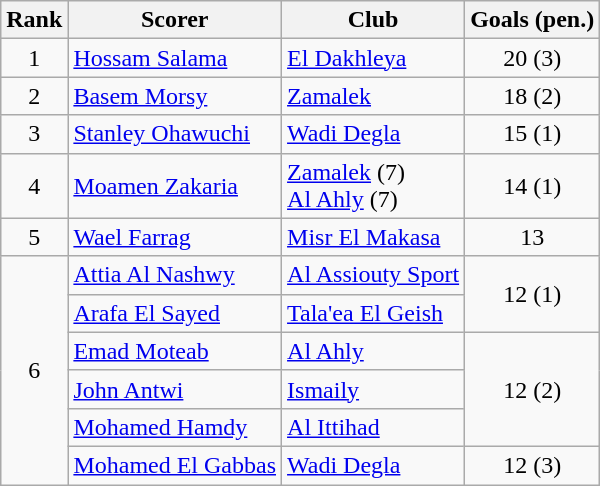<table class="wikitable" style="text-align:center">
<tr>
<th>Rank</th>
<th>Scorer</th>
<th>Club</th>
<th>Goals (pen.)</th>
</tr>
<tr>
<td>1</td>
<td align="left"> <a href='#'>Hossam Salama</a></td>
<td align="left"><a href='#'>El Dakhleya</a></td>
<td>20 (3)</td>
</tr>
<tr>
<td>2</td>
<td align="left"> <a href='#'>Basem Morsy</a></td>
<td align="left"><a href='#'>Zamalek</a></td>
<td>18 (2)</td>
</tr>
<tr>
<td>3</td>
<td align="left"> <a href='#'>Stanley Ohawuchi</a></td>
<td align="left"><a href='#'>Wadi Degla</a></td>
<td>15 (1)</td>
</tr>
<tr>
<td>4</td>
<td align="left"> <a href='#'>Moamen Zakaria</a></td>
<td align="left"><a href='#'>Zamalek</a> (7) <br> <a href='#'>Al Ahly</a> (7)</td>
<td>14 (1)</td>
</tr>
<tr>
<td>5</td>
<td align="left"> <a href='#'>Wael Farrag</a></td>
<td align="left"><a href='#'>Misr El Makasa</a></td>
<td>13</td>
</tr>
<tr>
<td rowspan=6>6</td>
<td align="left"> <a href='#'>Attia Al Nashwy</a></td>
<td align="left"><a href='#'>Al Assiouty Sport</a></td>
<td rowspan=2>12 (1)</td>
</tr>
<tr>
<td align="left"> <a href='#'>Arafa El Sayed</a></td>
<td align="left"><a href='#'>Tala'ea El Geish</a></td>
</tr>
<tr>
<td align="left"> <a href='#'>Emad Moteab</a></td>
<td align="left"><a href='#'>Al Ahly</a></td>
<td rowspan=3>12 (2)</td>
</tr>
<tr>
<td align="left"> <a href='#'>John Antwi</a></td>
<td align="left"><a href='#'>Ismaily</a></td>
</tr>
<tr>
<td align="left"> <a href='#'>Mohamed Hamdy</a></td>
<td align="left"><a href='#'>Al Ittihad</a></td>
</tr>
<tr>
<td align="left"> <a href='#'>Mohamed El Gabbas</a></td>
<td align="left"><a href='#'>Wadi Degla</a></td>
<td>12 (3)</td>
</tr>
</table>
